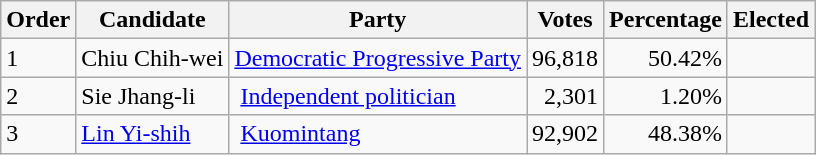<table class="wikitable">
<tr>
<th>Order</th>
<th>Candidate</th>
<th>Party</th>
<th>Votes</th>
<th>Percentage</th>
<th>Elected</th>
</tr>
<tr>
<td>1</td>
<td>Chiu Chih-wei</td>
<td><a href='#'>Democratic Progressive Party</a></td>
<td align="right">96,818</td>
<td align="right">50.42%</td>
<td align="center"></td>
</tr>
<tr>
<td>2</td>
<td>Sie Jhang-li</td>
<td> <a href='#'>Independent politician</a></td>
<td align="right">2,301</td>
<td align="right">1.20%</td>
<td></td>
</tr>
<tr>
<td>3</td>
<td><a href='#'>Lin Yi-shih</a></td>
<td> <a href='#'>Kuomintang</a></td>
<td align="right">92,902</td>
<td align="right">48.38%</td>
<td></td>
</tr>
</table>
